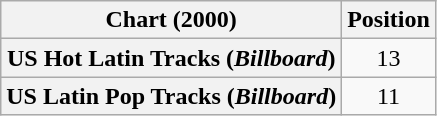<table class="wikitable sortable plainrowheaders" style="text-align:center">
<tr>
<th>Chart (2000)</th>
<th>Position</th>
</tr>
<tr>
<th scope="row">US Hot Latin Tracks (<em>Billboard</em>)</th>
<td>13</td>
</tr>
<tr>
<th scope="row">US Latin Pop Tracks (<em>Billboard</em>)</th>
<td>11</td>
</tr>
</table>
